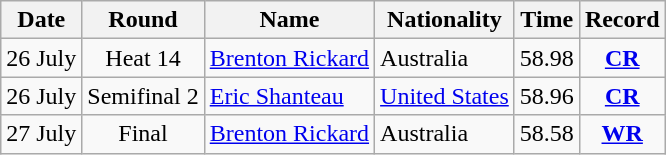<table class="wikitable" style="text-align:center">
<tr>
<th>Date</th>
<th>Round</th>
<th>Name</th>
<th>Nationality</th>
<th>Time</th>
<th>Record</th>
</tr>
<tr>
<td>26 July</td>
<td>Heat 14</td>
<td align="left"><a href='#'>Brenton Rickard</a></td>
<td align="left"> Australia</td>
<td>58.98</td>
<td><strong><a href='#'>CR</a></strong></td>
</tr>
<tr>
<td>26 July</td>
<td>Semifinal 2</td>
<td align="left"><a href='#'>Eric Shanteau</a></td>
<td align="left"> <a href='#'>United States</a></td>
<td>58.96</td>
<td><strong><a href='#'>CR</a></strong></td>
</tr>
<tr>
<td>27 July</td>
<td>Final</td>
<td align="left"><a href='#'>Brenton Rickard</a></td>
<td align="left"> Australia</td>
<td>58.58</td>
<td><strong><a href='#'>WR</a></strong></td>
</tr>
</table>
